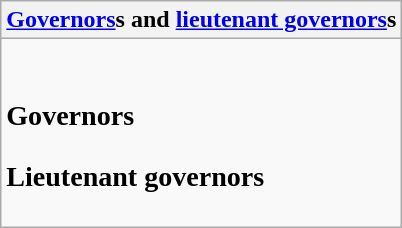<table class="wikitable collapsible collapsed">
<tr>
<th><a href='#'>Governors</a>s and <a href='#'>lieutenant governors</a>s</th>
</tr>
<tr>
<td><br><h3>Governors</h3><h3>Lieutenant governors</h3></td>
</tr>
</table>
